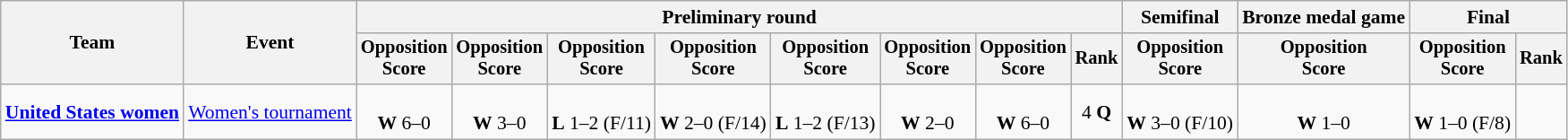<table class=wikitable style=font-size:90%;text-align:center>
<tr>
<th rowspan=2>Team</th>
<th rowspan=2>Event</th>
<th colspan=8>Preliminary round</th>
<th>Semifinal</th>
<th>Bronze medal game</th>
<th colspan=2>Final</th>
</tr>
<tr style=font-size:95%>
<th>Opposition<br>Score</th>
<th>Opposition<br>Score</th>
<th>Opposition<br>Score</th>
<th>Opposition<br>Score</th>
<th>Opposition<br>Score</th>
<th>Opposition<br>Score</th>
<th>Opposition<br>Score</th>
<th>Rank</th>
<th>Opposition<br>Score</th>
<th>Opposition<br>Score</th>
<th>Opposition<br>Score</th>
<th>Rank</th>
</tr>
<tr>
<td align=left><strong><a href='#'>United States women</a></strong></td>
<td align=left><a href='#'>Women's tournament</a></td>
<td><br><strong>W</strong> 6–0</td>
<td><br><strong>W</strong> 3–0</td>
<td><br><strong>L</strong> 1–2 (F/11)</td>
<td><br><strong>W</strong> 2–0 (F/14)</td>
<td><br><strong>L</strong> 1–2 (F/13)</td>
<td><br><strong>W</strong> 2–0</td>
<td><br><strong>W</strong> 6–0</td>
<td>4 <strong>Q</strong></td>
<td><br><strong>W</strong> 3–0 (F/10)</td>
<td><br><strong>W</strong> 1–0</td>
<td><br><strong>W</strong> 1–0 (F/8)</td>
<td></td>
</tr>
</table>
